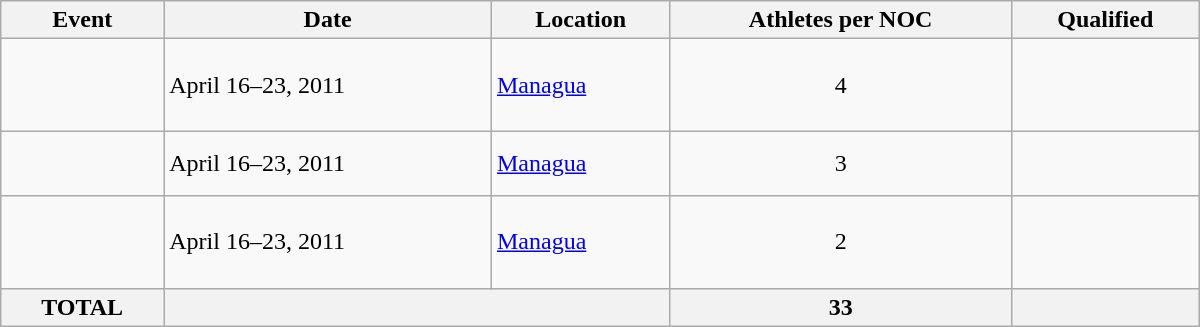<table class="wikitable" width=800>
<tr>
<th>Event</th>
<th>Date</th>
<th>Location</th>
<th>Athletes per NOC</th>
<th>Qualified</th>
</tr>
<tr>
<td></td>
<td>April 16–23, 2011</td>
<td> <a href='#'>Managua</a></td>
<td align=center>4</td>
<td><br><br><br></td>
</tr>
<tr>
<td></td>
<td>April 16–23, 2011</td>
<td> <a href='#'>Managua</a></td>
<td align=center>3</td>
<td><br><br></td>
</tr>
<tr>
<td></td>
<td>April 16–23, 2011</td>
<td> <a href='#'>Managua</a></td>
<td align=center>2</td>
<td><br><br><br></td>
</tr>
<tr>
<th>TOTAL</th>
<th colspan="2"></th>
<th>33</th>
<th></th>
</tr>
</table>
